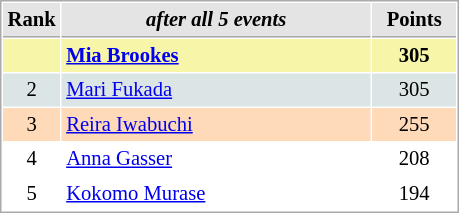<table cellspacing="1" cellpadding="3" style="border:1px solid #AAAAAA;font-size:86%">
<tr style="background-color: #E4E4E4;">
<th style="border-bottom:1px solid #AAAAAA; width: 10px;">Rank</th>
<th style="border-bottom:1px solid #AAAAAA; width: 200px;"><em>after all 5 events</em></th>
<th style="border-bottom:1px solid #AAAAAA; width: 50px;">Points</th>
</tr>
<tr style="background:#f7f6a8;">
<td align=center></td>
<td><strong> <a href='#'>Mia Brookes</a></strong></td>
<td align=center><strong>305</strong></td>
</tr>
<tr style="background:#dce5e5;">
<td align=center>2</td>
<td> <a href='#'>Mari Fukada</a></td>
<td align=center>305</td>
</tr>
<tr style="background:#ffdab9;">
<td align=center>3</td>
<td> <a href='#'>Reira Iwabuchi</a></td>
<td align=center>255</td>
</tr>
<tr>
<td align=center>4</td>
<td> <a href='#'>Anna Gasser</a></td>
<td align=center>208</td>
</tr>
<tr>
<td align=center>5</td>
<td> <a href='#'>Kokomo Murase</a></td>
<td align=center>194</td>
</tr>
</table>
